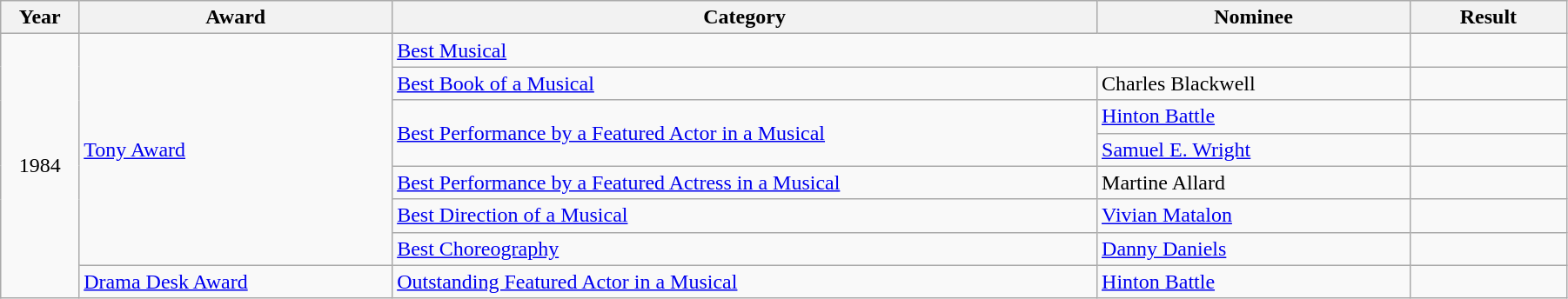<table class="wikitable" width="95%">
<tr>
<th width="5%">Year</th>
<th width="20%">Award</th>
<th width="45%">Category</th>
<th width="20%">Nominee</th>
<th width="10%">Result</th>
</tr>
<tr>
<td rowspan="8" align="center">1984</td>
<td rowspan="7"><a href='#'>Tony Award</a></td>
<td colspan="2"><a href='#'>Best Musical</a></td>
<td></td>
</tr>
<tr>
<td><a href='#'>Best Book of a Musical</a></td>
<td>Charles Blackwell</td>
<td></td>
</tr>
<tr>
<td rowspan="2"><a href='#'>Best Performance by a Featured Actor in a Musical</a></td>
<td><a href='#'>Hinton Battle</a></td>
<td></td>
</tr>
<tr>
<td><a href='#'>Samuel E. Wright</a></td>
<td></td>
</tr>
<tr>
<td><a href='#'>Best Performance by a Featured Actress in a Musical</a></td>
<td>Martine Allard</td>
<td></td>
</tr>
<tr>
<td><a href='#'>Best Direction of a Musical</a></td>
<td><a href='#'>Vivian Matalon</a></td>
<td></td>
</tr>
<tr>
<td><a href='#'>Best Choreography</a></td>
<td><a href='#'>Danny Daniels</a></td>
<td></td>
</tr>
<tr>
<td><a href='#'>Drama Desk Award</a></td>
<td><a href='#'>Outstanding Featured Actor in a Musical</a></td>
<td><a href='#'>Hinton Battle</a></td>
<td></td>
</tr>
</table>
